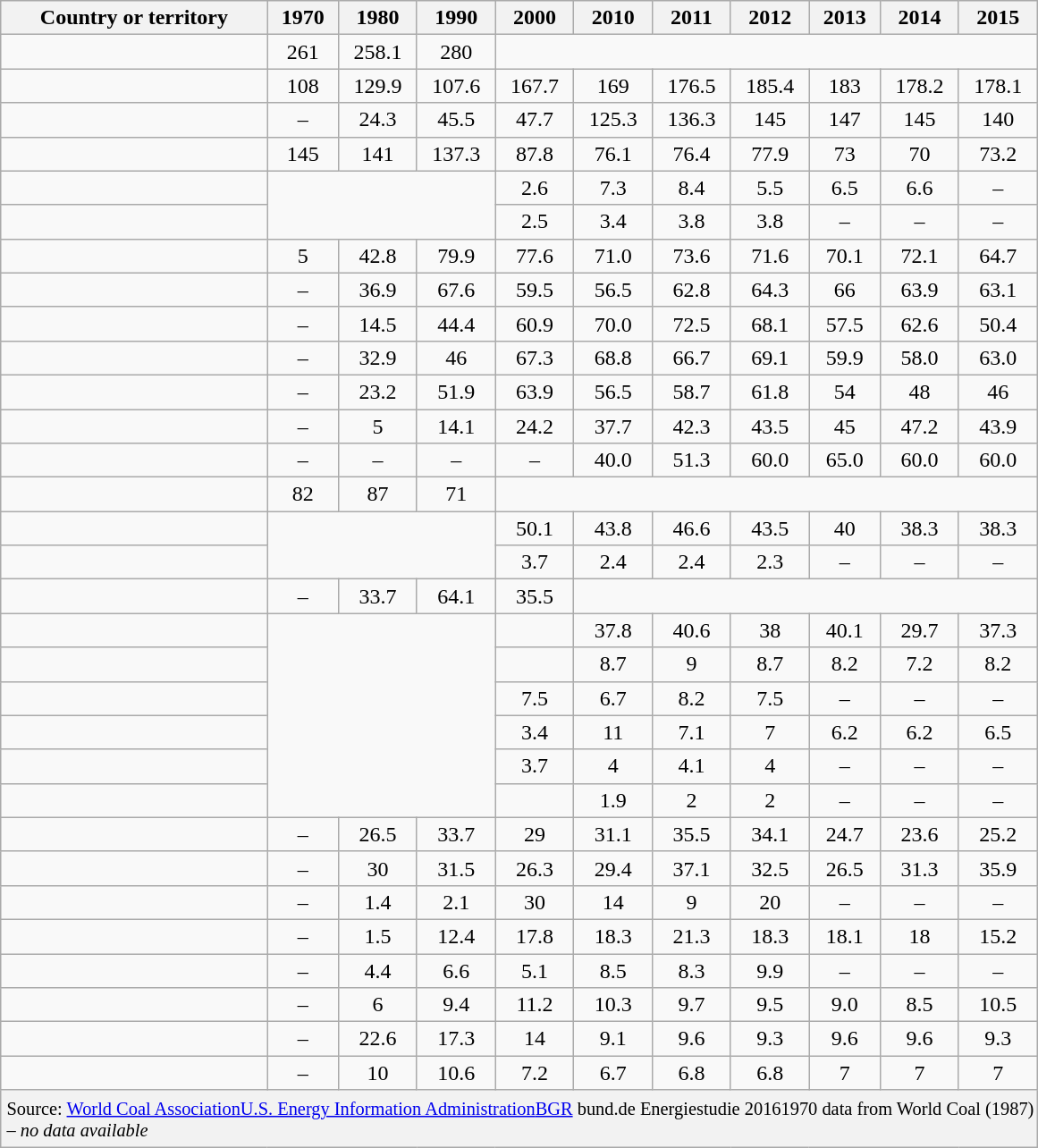<table class="wikitable sortable" style="text-align: center;">
<tr>
<th>Country or territory</th>
<th data-sort-type="number">1970</th>
<th data-sort-type="number">1980</th>
<th data-sort-type="number">1990</th>
<th data-sort-type="number">2000</th>
<th data-sort-type="number">2010</th>
<th data-sort-type="number">2011</th>
<th data-sort-type="number">2012</th>
<th data-sort-type="number">2013</th>
<th data-sort-type="number">2014</th>
<th data-sort-type="number">2015</th>
</tr>
<tr>
<td align=left></td>
<td>261</td>
<td>258.1</td>
<td>280</td>
<td colspan="7"></td>
</tr>
<tr>
<td align=left></td>
<td>108</td>
<td>129.9</td>
<td>107.6</td>
<td>167.7</td>
<td>169</td>
<td>176.5</td>
<td>185.4</td>
<td>183</td>
<td>178.2</td>
<td>178.1</td>
</tr>
<tr>
<td align=left></td>
<td>– </td>
<td>24.3</td>
<td>45.5</td>
<td>47.7</td>
<td>125.3</td>
<td>136.3</td>
<td>145</td>
<td>147</td>
<td>145</td>
<td>140</td>
</tr>
<tr>
<td align=left></td>
<td>145</td>
<td>141</td>
<td>137.3</td>
<td>87.8</td>
<td>76.1</td>
<td>76.4</td>
<td>77.9</td>
<td>73</td>
<td>70</td>
<td>73.2</td>
</tr>
<tr>
<td align=left></td>
<td rowspan="2" colspan="3"></td>
<td>2.6</td>
<td>7.3</td>
<td>8.4</td>
<td>5.5</td>
<td>6.5</td>
<td>6.6</td>
<td>–</td>
</tr>
<tr>
<td align=left></td>
<td>2.5</td>
<td>3.4</td>
<td>3.8</td>
<td>3.8</td>
<td>–</td>
<td>–</td>
<td>–</td>
</tr>
<tr>
<td align=left></td>
<td>5</td>
<td>42.8</td>
<td>79.9</td>
<td>77.6</td>
<td>71.0</td>
<td>73.6</td>
<td>71.6</td>
<td>70.1</td>
<td>72.1</td>
<td>64.7</td>
</tr>
<tr>
<td align=left></td>
<td>– </td>
<td>36.9</td>
<td>67.6</td>
<td>59.5</td>
<td>56.5</td>
<td>62.8</td>
<td>64.3</td>
<td>66</td>
<td>63.9</td>
<td>63.1</td>
</tr>
<tr>
<td align=left></td>
<td>– </td>
<td>14.5</td>
<td>44.4</td>
<td>60.9</td>
<td>70.0</td>
<td>72.5</td>
<td>68.1</td>
<td>57.5</td>
<td>62.6</td>
<td>50.4</td>
</tr>
<tr>
<td align=left></td>
<td>– </td>
<td>32.9</td>
<td>46</td>
<td>67.3</td>
<td>68.8</td>
<td>66.7</td>
<td>69.1</td>
<td>59.9</td>
<td>58.0</td>
<td>63.0</td>
</tr>
<tr>
<td align=left></td>
<td>– </td>
<td>23.2</td>
<td>51.9</td>
<td>63.9</td>
<td>56.5</td>
<td>58.7</td>
<td>61.8</td>
<td>54</td>
<td>48</td>
<td>46</td>
</tr>
<tr>
<td align=left></td>
<td>–</td>
<td>5</td>
<td>14.1</td>
<td>24.2</td>
<td>37.7</td>
<td>42.3</td>
<td>43.5</td>
<td>45</td>
<td>47.2</td>
<td>43.9</td>
</tr>
<tr>
<td align=left></td>
<td>–</td>
<td>–</td>
<td>–</td>
<td>–</td>
<td>40.0</td>
<td>51.3</td>
<td>60.0</td>
<td>65.0</td>
<td>60.0</td>
<td>60.0</td>
</tr>
<tr>
<td align=left></td>
<td>82</td>
<td>87</td>
<td>71</td>
<td colspan="7"></td>
</tr>
<tr>
<td align=left></td>
<td rowspan="2" colspan="3"></td>
<td>50.1</td>
<td>43.8</td>
<td>46.6</td>
<td>43.5</td>
<td>40</td>
<td>38.3</td>
<td>38.3</td>
</tr>
<tr>
<td align=left></td>
<td>3.7</td>
<td>2.4</td>
<td>2.4</td>
<td>2.3</td>
<td>–</td>
<td>–</td>
<td>–</td>
</tr>
<tr>
<td align=left></td>
<td>– </td>
<td>33.7</td>
<td>64.1</td>
<td>35.5</td>
<td colspan="6"></td>
</tr>
<tr>
<td align=left></td>
<td rowspan="6" colspan="3"></td>
<td></td>
<td>37.8</td>
<td>40.6</td>
<td>38</td>
<td>40.1</td>
<td>29.7</td>
<td>37.3</td>
</tr>
<tr>
<td align=left></td>
<td></td>
<td>8.7</td>
<td>9</td>
<td>8.7</td>
<td>8.2</td>
<td>7.2</td>
<td>8.2</td>
</tr>
<tr>
<td align=left></td>
<td>7.5</td>
<td>6.7</td>
<td>8.2</td>
<td>7.5</td>
<td>–</td>
<td>–</td>
<td>–</td>
</tr>
<tr>
<td align=left></td>
<td>3.4</td>
<td>11</td>
<td>7.1</td>
<td>7</td>
<td>6.2</td>
<td>6.2</td>
<td>6.5</td>
</tr>
<tr>
<td align=left></td>
<td>3.7</td>
<td>4</td>
<td>4.1</td>
<td>4</td>
<td>–</td>
<td>–</td>
<td>–</td>
</tr>
<tr>
<td align=left></td>
<td></td>
<td>1.9</td>
<td>2</td>
<td>2</td>
<td>–</td>
<td>–</td>
<td>–</td>
</tr>
<tr>
<td align=left></td>
<td>–</td>
<td>26.5</td>
<td>33.7</td>
<td>29</td>
<td>31.1</td>
<td>35.5</td>
<td>34.1</td>
<td>24.7</td>
<td>23.6</td>
<td>25.2</td>
</tr>
<tr>
<td align=left></td>
<td>–</td>
<td>30</td>
<td>31.5</td>
<td>26.3</td>
<td>29.4</td>
<td>37.1</td>
<td>32.5</td>
<td>26.5</td>
<td>31.3</td>
<td>35.9</td>
</tr>
<tr>
<td align=left></td>
<td>–</td>
<td>1.4</td>
<td>2.1</td>
<td>30</td>
<td>14</td>
<td>9</td>
<td>20</td>
<td>–</td>
<td>–</td>
<td>–</td>
</tr>
<tr>
<td align=left></td>
<td>–</td>
<td>1.5</td>
<td>12.4</td>
<td>17.8</td>
<td>18.3</td>
<td>21.3</td>
<td>18.3</td>
<td>18.1</td>
<td>18</td>
<td>15.2</td>
</tr>
<tr>
<td align=left></td>
<td>–</td>
<td>4.4</td>
<td>6.6</td>
<td>5.1</td>
<td>8.5</td>
<td>8.3</td>
<td>9.9</td>
<td>–</td>
<td>–</td>
<td>–</td>
</tr>
<tr>
<td align=left></td>
<td>–</td>
<td>6</td>
<td>9.4</td>
<td>11.2</td>
<td>10.3</td>
<td>9.7</td>
<td>9.5</td>
<td>9.0</td>
<td>8.5</td>
<td>10.5</td>
</tr>
<tr>
<td align=left></td>
<td>–</td>
<td>22.6</td>
<td>17.3</td>
<td>14</td>
<td>9.1</td>
<td>9.6</td>
<td>9.3</td>
<td>9.6</td>
<td>9.6</td>
<td>9.3</td>
</tr>
<tr>
<td align=left></td>
<td>–</td>
<td>10</td>
<td>10.6</td>
<td>7.2</td>
<td>6.7</td>
<td>6.8</td>
<td>6.8</td>
<td>7</td>
<td>7</td>
<td>7</td>
</tr>
<tr>
<th colspan=11 style="font-weight: normal; font-size: 0.85em; text-align: left; padding: 6px 2px 4px 4px;">Source: <a href='#'>World Coal Association</a><a href='#'>U.S. Energy Information Administration</a><a href='#'>BGR</a> bund.de Energiestudie 20161970 data from World Coal (1987)<br>– <em>no data available</em></th>
</tr>
</table>
